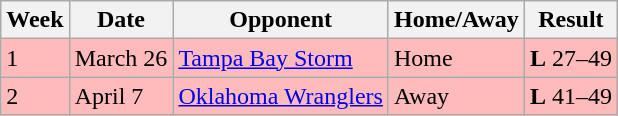<table class="wikitable">
<tr>
<th>Week</th>
<th>Date</th>
<th>Opponent</th>
<th>Home/Away</th>
<th>Result</th>
</tr>
<tr bgcolor="ffbbbb">
<td>1</td>
<td>March 26</td>
<td><a href='#'>Tampa Bay Storm</a></td>
<td>Home</td>
<td><strong>L</strong> 27–49</td>
</tr>
<tr bgcolor="ffbbbb">
<td>2</td>
<td>April 7</td>
<td><a href='#'>Oklahoma Wranglers</a></td>
<td>Away</td>
<td><strong>L</strong> 41–49</td>
</tr>
</table>
